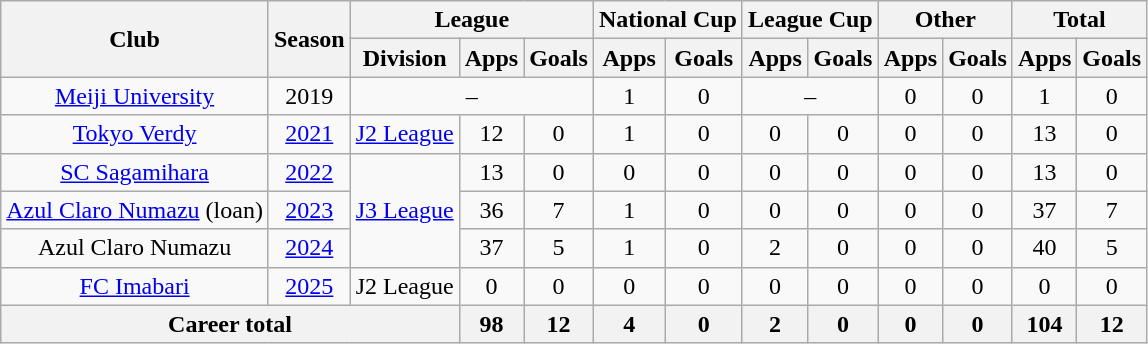<table class="wikitable" style="text-align: center">
<tr>
<th rowspan="2">Club</th>
<th rowspan="2">Season</th>
<th colspan="3">League</th>
<th colspan="2">National Cup</th>
<th colspan="2">League Cup</th>
<th colspan="2">Other</th>
<th colspan="2">Total</th>
</tr>
<tr>
<th>Division</th>
<th>Apps</th>
<th>Goals</th>
<th>Apps</th>
<th>Goals</th>
<th>Apps</th>
<th>Goals</th>
<th>Apps</th>
<th>Goals</th>
<th>Apps</th>
<th>Goals</th>
</tr>
<tr>
<td><a href='#'>Meiji University</a></td>
<td>2019</td>
<td colspan="3">–</td>
<td>1</td>
<td>0</td>
<td colspan="2">–</td>
<td>0</td>
<td>0</td>
<td>1</td>
<td>0</td>
</tr>
<tr>
<td><a href='#'>Tokyo Verdy</a></td>
<td><a href='#'>2021</a></td>
<td><a href='#'>J2 League</a></td>
<td>12</td>
<td>0</td>
<td>1</td>
<td>0</td>
<td>0</td>
<td>0</td>
<td>0</td>
<td>0</td>
<td>13</td>
<td>0</td>
</tr>
<tr>
<td><a href='#'>SC Sagamihara</a></td>
<td><a href='#'>2022</a></td>
<td rowspan="3"><a href='#'>J3 League</a></td>
<td>13</td>
<td>0</td>
<td>0</td>
<td>0</td>
<td>0</td>
<td>0</td>
<td>0</td>
<td>0</td>
<td>13</td>
<td>0</td>
</tr>
<tr>
<td><a href='#'>Azul Claro Numazu</a> (loan)</td>
<td><a href='#'>2023</a></td>
<td>36</td>
<td>7</td>
<td>1</td>
<td>0</td>
<td>0</td>
<td>0</td>
<td>0</td>
<td>0</td>
<td>37</td>
<td>7</td>
</tr>
<tr>
<td>Azul Claro Numazu</td>
<td><a href='#'>2024</a></td>
<td>37</td>
<td>5</td>
<td>1</td>
<td>0</td>
<td>2</td>
<td>0</td>
<td>0</td>
<td>0</td>
<td>40</td>
<td>5</td>
</tr>
<tr>
<td><a href='#'>FC Imabari</a></td>
<td><a href='#'>2025</a></td>
<td>J2 League</td>
<td>0</td>
<td>0</td>
<td>0</td>
<td>0</td>
<td>0</td>
<td>0</td>
<td>0</td>
<td>0</td>
<td>0</td>
<td>0</td>
</tr>
<tr>
<th colspan=3>Career total</th>
<th>98</th>
<th>12</th>
<th>4</th>
<th>0</th>
<th>2</th>
<th>0</th>
<th>0</th>
<th>0</th>
<th>104</th>
<th>12</th>
</tr>
</table>
